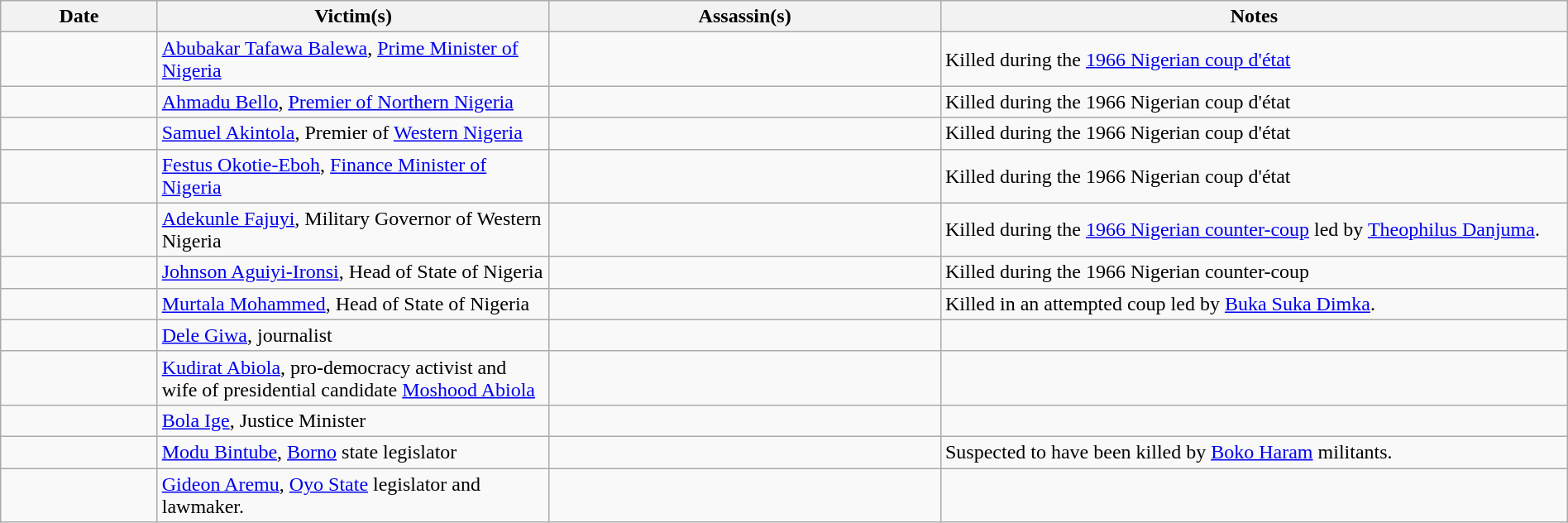<table class="wikitable sortable" style="width:100%">
<tr>
<th style="width:10%">Date</th>
<th style="width:25%">Victim(s)</th>
<th style="width:25%">Assassin(s)</th>
<th style="width:40%">Notes</th>
</tr>
<tr>
<td></td>
<td><a href='#'>Abubakar Tafawa Balewa</a>, <a href='#'>Prime Minister of Nigeria</a></td>
<td></td>
<td>Killed during the <a href='#'>1966 Nigerian coup d'état</a></td>
</tr>
<tr>
<td></td>
<td><a href='#'>Ahmadu Bello</a>, <a href='#'>Premier of Northern Nigeria</a></td>
<td></td>
<td>Killed during the 1966 Nigerian coup d'état</td>
</tr>
<tr>
<td></td>
<td><a href='#'>Samuel Akintola</a>, Premier of <a href='#'>Western Nigeria</a></td>
<td></td>
<td>Killed during the 1966 Nigerian coup d'état</td>
</tr>
<tr>
<td></td>
<td><a href='#'>Festus Okotie-Eboh</a>, <a href='#'>Finance Minister of Nigeria</a></td>
<td></td>
<td>Killed during the 1966 Nigerian coup d'état</td>
</tr>
<tr>
<td></td>
<td><a href='#'>Adekunle Fajuyi</a>, Military Governor of Western Nigeria</td>
<td></td>
<td>Killed during the <a href='#'>1966 Nigerian counter-coup</a> led by <a href='#'>Theophilus Danjuma</a>.</td>
</tr>
<tr>
<td></td>
<td><a href='#'>Johnson Aguiyi-Ironsi</a>, Head of State of Nigeria</td>
<td></td>
<td>Killed during the 1966 Nigerian counter-coup</td>
</tr>
<tr>
<td></td>
<td><a href='#'>Murtala Mohammed</a>, Head of State of Nigeria</td>
<td></td>
<td>Killed in an attempted coup led by <a href='#'>Buka Suka Dimka</a>.</td>
</tr>
<tr>
<td></td>
<td><a href='#'>Dele Giwa</a>, journalist</td>
<td></td>
<td></td>
</tr>
<tr>
<td></td>
<td><a href='#'>Kudirat Abiola</a>, pro-democracy activist and wife of presidential candidate <a href='#'>Moshood Abiola</a></td>
<td></td>
<td></td>
</tr>
<tr>
<td></td>
<td><a href='#'>Bola Ige</a>, Justice Minister</td>
<td></td>
<td></td>
</tr>
<tr>
<td></td>
<td><a href='#'>Modu Bintube</a>, <a href='#'>Borno</a> state legislator</td>
<td></td>
<td>Suspected to have been killed by <a href='#'>Boko Haram</a> militants.</td>
</tr>
<tr>
<td></td>
<td><a href='#'>Gideon Aremu</a>, <a href='#'>Oyo State</a> legislator and lawmaker.</td>
<td></td>
<td></td>
</tr>
</table>
